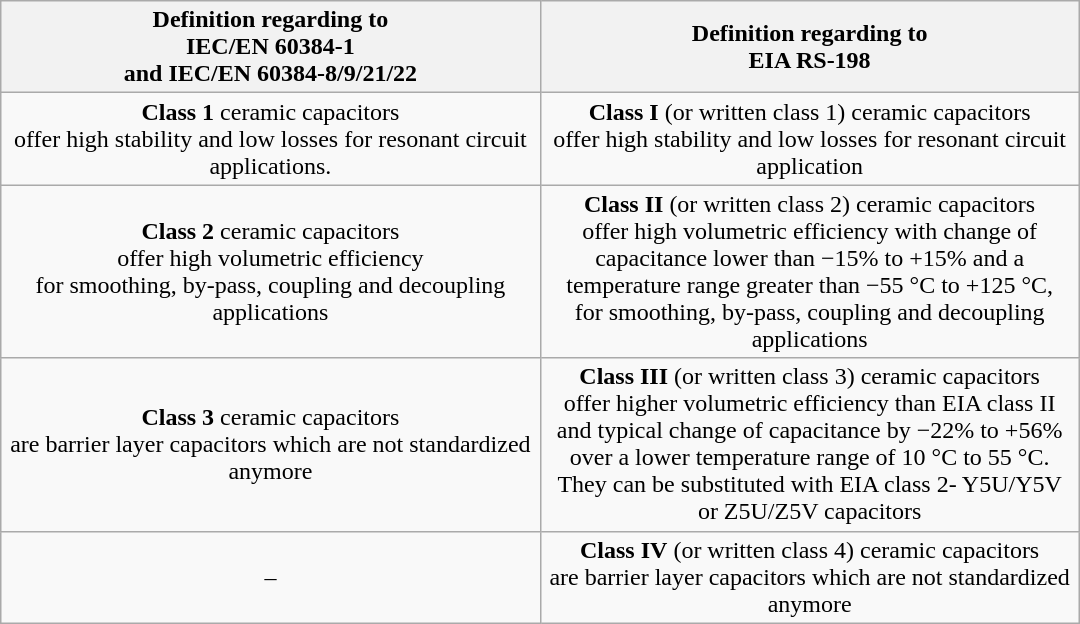<table class="wikitable centered" style="margin:1em auto; text-align:center;width:45em">
<tr>
<th>Definition regarding to <br> IEC/EN 60384-1 <br> and IEC/EN 60384-8/9/21/22</th>
<th>Definition regarding to <br> EIA RS-198</th>
</tr>
<tr>
<td style="width: 300px;"><strong>Class 1</strong> ceramic capacitors <br> offer high stability and low losses for resonant circuit applications.</td>
<td style="width: 300px;"><strong>Class I</strong> (or written class 1) ceramic capacitors <br> offer high stability and low losses for resonant circuit application</td>
</tr>
<tr>
<td><strong>Class 2</strong> ceramic capacitors <br> offer high volumetric efficiency <br> for smoothing, by-pass, coupling and decoupling applications</td>
<td><strong>Class II</strong> (or written class 2) ceramic capacitors <br> offer high volumetric efficiency with change of capacitance lower than −15% to +15% and a temperature range greater than −55 °C to +125 °C, <br> for smoothing, by-pass, coupling and decoupling applications</td>
</tr>
<tr>
<td><strong>Class 3</strong> ceramic capacitors <br> are barrier layer capacitors which are not standardized anymore</td>
<td><strong>Class III</strong> (or written class 3) ceramic capacitors <br> offer higher volumetric efficiency than EIA class II and typical change of capacitance by −22% to +56% over a lower temperature range of 10 °C to 55 °C. <br> They can be substituted with EIA class 2- Y5U/Y5V or Z5U/Z5V capacitors</td>
</tr>
<tr>
<td>–</td>
<td><strong>Class IV</strong> (or written class 4) ceramic capacitors <br> are barrier layer capacitors which are not standardized anymore</td>
</tr>
</table>
